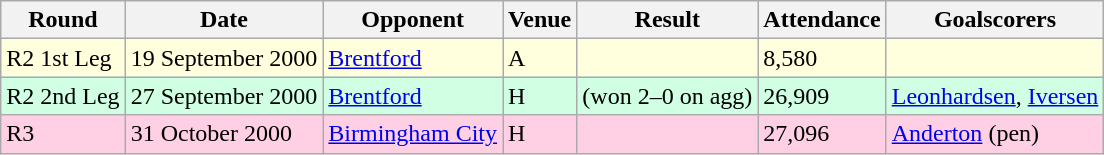<table class="wikitable">
<tr>
<th>Round</th>
<th>Date</th>
<th>Opponent</th>
<th>Venue</th>
<th>Result</th>
<th>Attendance</th>
<th>Goalscorers</th>
</tr>
<tr style="background-color: #ffffdd;">
<td>R2 1st Leg</td>
<td>19 September 2000</td>
<td><a href='#'>Brentford</a></td>
<td>A</td>
<td></td>
<td>8,580</td>
<td></td>
</tr>
<tr style="background-color: #d0ffe3;">
<td>R2 2nd Leg</td>
<td>27 September 2000</td>
<td><a href='#'>Brentford</a></td>
<td>H</td>
<td> (won 2–0 on agg)</td>
<td>26,909</td>
<td><a href='#'>Leonhardsen</a>, <a href='#'>Iversen</a></td>
</tr>
<tr style="background-color: #ffd0e3;">
<td>R3</td>
<td>31 October 2000</td>
<td><a href='#'>Birmingham City</a></td>
<td>H</td>
<td></td>
<td>27,096</td>
<td><a href='#'>Anderton</a> (pen)</td>
</tr>
</table>
